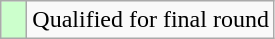<table class="wikitable">
<tr>
<td style="width:10px; background:#cfc"></td>
<td>Qualified for final round</td>
</tr>
</table>
